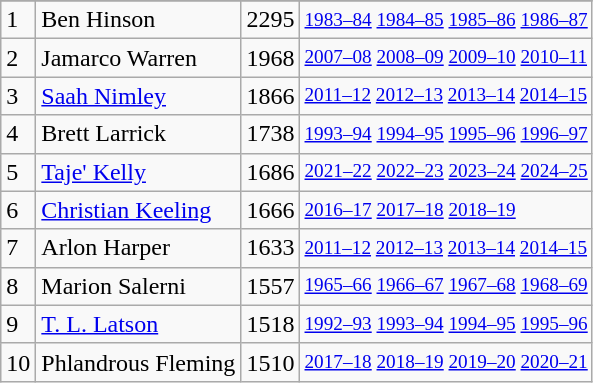<table class="wikitable">
<tr>
</tr>
<tr>
<td>1</td>
<td>Ben Hinson</td>
<td>2295</td>
<td style="font-size:80%;"><a href='#'>1983–84</a> <a href='#'>1984–85</a> <a href='#'>1985–86</a> <a href='#'>1986–87</a></td>
</tr>
<tr>
<td>2</td>
<td>Jamarco Warren</td>
<td>1968</td>
<td style="font-size:80%;"><a href='#'>2007–08</a> <a href='#'>2008–09</a> <a href='#'>2009–10</a> <a href='#'>2010–11</a></td>
</tr>
<tr>
<td>3</td>
<td><a href='#'>Saah Nimley</a></td>
<td>1866</td>
<td style="font-size:80%;"><a href='#'>2011–12</a> <a href='#'>2012–13</a> <a href='#'>2013–14</a> <a href='#'>2014–15</a></td>
</tr>
<tr>
<td>4</td>
<td>Brett Larrick</td>
<td>1738</td>
<td style="font-size:80%;"><a href='#'>1993–94</a> <a href='#'>1994–95</a> <a href='#'>1995–96</a> <a href='#'>1996–97</a></td>
</tr>
<tr>
<td>5</td>
<td><a href='#'>Taje' Kelly</a></td>
<td>1686</td>
<td style="font-size:80%;"><a href='#'>2021–22</a> <a href='#'>2022–23</a> <a href='#'>2023–24</a> <a href='#'>2024–25</a></td>
</tr>
<tr>
<td>6</td>
<td><a href='#'>Christian Keeling</a></td>
<td>1666</td>
<td style="font-size:80%;"><a href='#'>2016–17</a> <a href='#'>2017–18</a> <a href='#'>2018–19</a></td>
</tr>
<tr>
<td>7</td>
<td>Arlon Harper</td>
<td>1633</td>
<td style="font-size:80%;"><a href='#'>2011–12</a> <a href='#'>2012–13</a> <a href='#'>2013–14</a> <a href='#'>2014–15</a></td>
</tr>
<tr>
<td>8</td>
<td>Marion Salerni</td>
<td>1557</td>
<td style="font-size:80%;"><a href='#'>1965–66</a> <a href='#'>1966–67</a> <a href='#'>1967–68</a> <a href='#'>1968–69</a></td>
</tr>
<tr>
<td>9</td>
<td><a href='#'>T. L. Latson</a></td>
<td>1518</td>
<td style="font-size:80%;"><a href='#'>1992–93</a> <a href='#'>1993–94</a> <a href='#'>1994–95</a> <a href='#'>1995–96</a></td>
</tr>
<tr>
<td>10</td>
<td>Phlandrous Fleming</td>
<td>1510</td>
<td style="font-size:80%;"><a href='#'>2017–18</a> <a href='#'>2018–19</a> <a href='#'>2019–20</a> <a href='#'>2020–21</a></td>
</tr>
</table>
